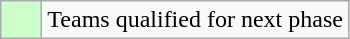<table class="wikitable">
<tr>
<td bgcolor=#CCFFCC style="width: 20px;"></td>
<td>Teams qualified for next phase</td>
</tr>
</table>
